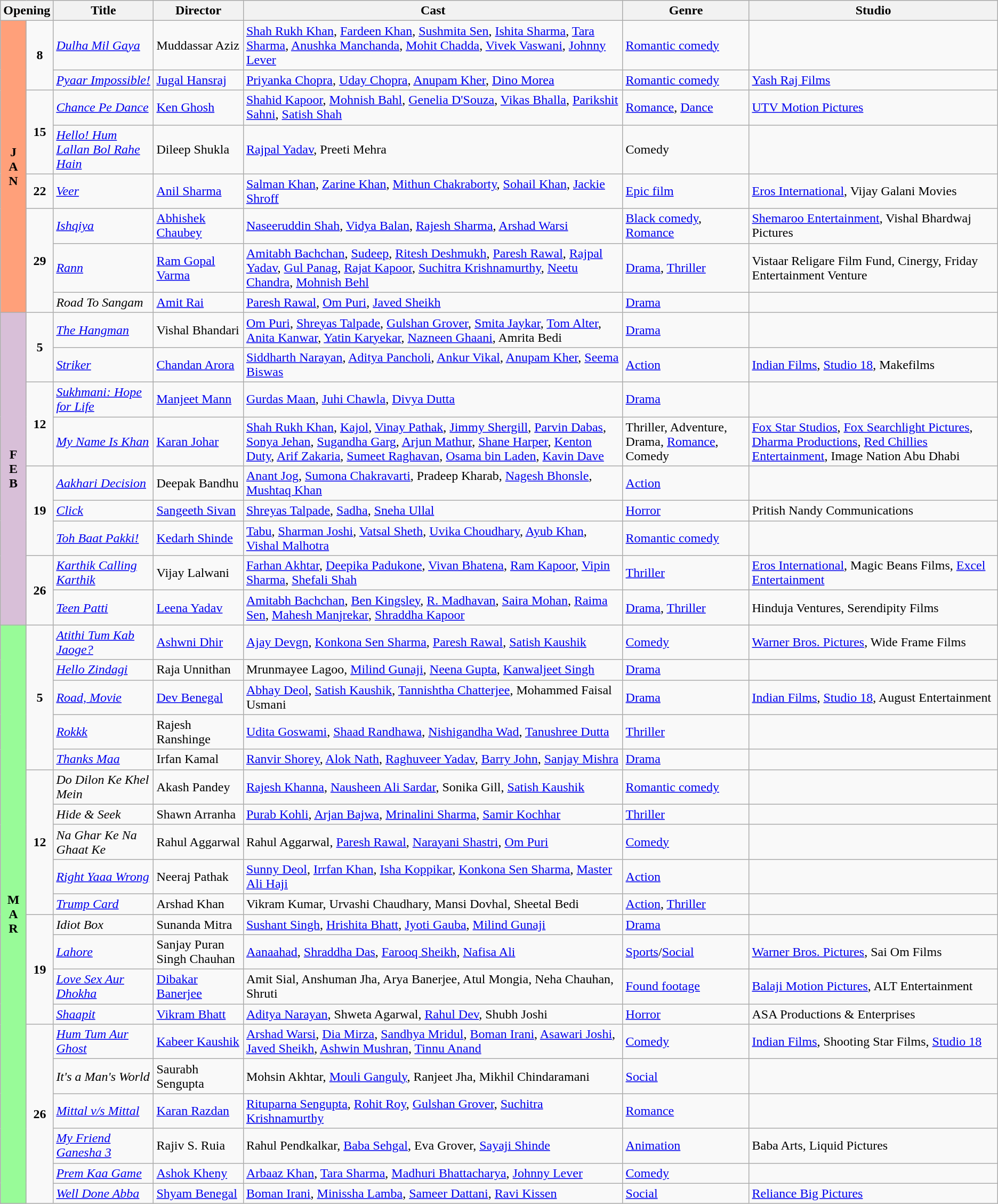<table class="wikitable">
<tr style="background:#b0e0e66; text-align:center;">
<th colspan="2">Opening</th>
<th>Title</th>
<th>Director</th>
<th>Cast</th>
<th>Genre</th>
<th>Studio</th>
</tr>
<tr>
<td rowspan="8"   style="text-align:center; background:#ffa07a; textcolor:#000;"><strong>J<br>A<br>N</strong></td>
<td rowspan="2" style="text-align:center;"><strong>8</strong></td>
<td><em><a href='#'>Dulha Mil Gaya</a></em></td>
<td>Muddassar Aziz</td>
<td><a href='#'>Shah Rukh Khan</a>, <a href='#'>Fardeen Khan</a>, <a href='#'>Sushmita Sen</a>, <a href='#'>Ishita Sharma</a>, <a href='#'>Tara Sharma</a>, <a href='#'>Anushka Manchanda</a>, <a href='#'>Mohit Chadda</a>, <a href='#'>Vivek Vaswani</a>, <a href='#'>Johnny Lever</a></td>
<td><a href='#'>Romantic comedy</a></td>
<td></td>
</tr>
<tr>
<td><em><a href='#'>Pyaar Impossible!</a></em></td>
<td><a href='#'>Jugal Hansraj</a></td>
<td><a href='#'>Priyanka Chopra</a>, <a href='#'>Uday Chopra</a>, <a href='#'>Anupam Kher</a>, <a href='#'>Dino Morea</a></td>
<td><a href='#'>Romantic comedy</a></td>
<td><a href='#'>Yash Raj Films</a></td>
</tr>
<tr>
<td rowspan="2" style="text-align:center;"><strong>15</strong></td>
<td><em><a href='#'>Chance Pe Dance</a></em></td>
<td><a href='#'>Ken Ghosh</a></td>
<td><a href='#'>Shahid Kapoor</a>, <a href='#'>Mohnish Bahl</a>, <a href='#'>Genelia D'Souza</a>, <a href='#'>Vikas Bhalla</a>, <a href='#'>Parikshit Sahni</a>, <a href='#'>Satish Shah</a></td>
<td><a href='#'>Romance</a>, <a href='#'>Dance</a></td>
<td><a href='#'>UTV Motion Pictures</a></td>
</tr>
<tr>
<td><em><a href='#'>Hello! Hum Lallan Bol Rahe Hain</a></em></td>
<td>Dileep Shukla</td>
<td><a href='#'>Rajpal Yadav</a>, Preeti Mehra</td>
<td>Comedy</td>
<td></td>
</tr>
<tr>
<td rowspan="1" style="text-align:center;"><strong>22</strong></td>
<td><em><a href='#'>Veer</a></em></td>
<td><a href='#'>Anil Sharma</a></td>
<td><a href='#'>Salman Khan</a>, <a href='#'>Zarine Khan</a>, <a href='#'>Mithun Chakraborty</a>, <a href='#'>Sohail Khan</a>, <a href='#'>Jackie Shroff</a></td>
<td><a href='#'>Epic film</a></td>
<td><a href='#'>Eros International</a>, Vijay Galani Movies</td>
</tr>
<tr>
<td rowspan="3" style="text-align:center;"><strong>29</strong></td>
<td><em><a href='#'>Ishqiya</a></em></td>
<td><a href='#'>Abhishek Chaubey</a></td>
<td><a href='#'>Naseeruddin Shah</a>, <a href='#'>Vidya Balan</a>, <a href='#'>Rajesh Sharma</a>, <a href='#'>Arshad Warsi</a></td>
<td><a href='#'>Black comedy</a>, <a href='#'>Romance</a></td>
<td><a href='#'>Shemaroo Entertainment</a>, Vishal Bhardwaj Pictures</td>
</tr>
<tr>
<td><em><a href='#'>Rann</a></em></td>
<td><a href='#'>Ram Gopal Varma</a></td>
<td><a href='#'>Amitabh Bachchan</a>, <a href='#'>Sudeep</a>, <a href='#'>Ritesh Deshmukh</a>, <a href='#'>Paresh Rawal</a>, <a href='#'>Rajpal Yadav</a>, <a href='#'>Gul Panag</a>, <a href='#'>Rajat Kapoor</a>, <a href='#'>Suchitra Krishnamurthy</a>, <a href='#'>Neetu Chandra</a>, <a href='#'>Mohnish Behl</a></td>
<td><a href='#'>Drama</a>, <a href='#'>Thriller</a></td>
<td>Vistaar Religare Film Fund, Cinergy, Friday Entertainment Venture</td>
</tr>
<tr>
<td><em>Road To Sangam</em></td>
<td><a href='#'>Amit Rai</a></td>
<td><a href='#'>Paresh Rawal</a>, <a href='#'>Om Puri</a>, <a href='#'>Javed Sheikh</a></td>
<td><a href='#'>Drama</a></td>
<td></td>
</tr>
<tr>
<td rowspan="9"   style="text-align:center; background:thistle; textcolor:#000;"><strong>F<br>E<br>B</strong></td>
<td rowspan="2" style="text-align:center;"><strong>5</strong></td>
<td><em><a href='#'>The Hangman</a></em></td>
<td>Vishal Bhandari</td>
<td><a href='#'>Om Puri</a>, <a href='#'>Shreyas Talpade</a>, <a href='#'>Gulshan Grover</a>, <a href='#'>Smita Jaykar</a>, <a href='#'>Tom Alter</a>, <a href='#'>Anita Kanwar</a>, <a href='#'>Yatin Karyekar</a>, <a href='#'>Nazneen Ghaani</a>, Amrita Bedi</td>
<td><a href='#'>Drama</a></td>
<td></td>
</tr>
<tr>
<td><em><a href='#'>Striker</a></em></td>
<td><a href='#'>Chandan Arora</a></td>
<td><a href='#'>Siddharth Narayan</a>, <a href='#'>Aditya Pancholi</a>, <a href='#'>Ankur Vikal</a>, <a href='#'>Anupam Kher</a>, <a href='#'>Seema Biswas</a></td>
<td><a href='#'>Action</a></td>
<td><a href='#'>Indian Films</a>, <a href='#'>Studio 18</a>, Makefilms</td>
</tr>
<tr>
<td rowspan="2" style="text-align:center;"><strong>12</strong></td>
<td><em><a href='#'>Sukhmani: Hope for Life</a></em></td>
<td><a href='#'>Manjeet Mann</a></td>
<td><a href='#'>Gurdas Maan</a>, <a href='#'>Juhi Chawla</a>, <a href='#'>Divya Dutta</a></td>
<td><a href='#'>Drama</a></td>
<td></td>
</tr>
<tr>
<td><em><a href='#'>My Name Is Khan</a></em></td>
<td><a href='#'>Karan Johar</a></td>
<td><a href='#'>Shah Rukh Khan</a>, <a href='#'>Kajol</a>, <a href='#'>Vinay Pathak</a>, <a href='#'>Jimmy Shergill</a>, <a href='#'>Parvin Dabas</a>, <a href='#'>Sonya Jehan</a>, <a href='#'>Sugandha Garg</a>, <a href='#'>Arjun Mathur</a>, <a href='#'>Shane Harper</a>, <a href='#'>Kenton Duty</a>, <a href='#'>Arif Zakaria</a>, <a href='#'>Sumeet Raghavan</a>, <a href='#'>Osama bin Laden</a>, <a href='#'>Kavin Dave</a></td>
<td>Thriller, Adventure, Drama, <a href='#'>Romance</a>, Comedy</td>
<td><a href='#'>Fox Star Studios</a>, <a href='#'>Fox Searchlight Pictures</a>, <a href='#'>Dharma Productions</a>, <a href='#'>Red Chillies Entertainment</a>, Image Nation Abu Dhabi</td>
</tr>
<tr>
<td rowspan="3" style="text-align:center;"><strong>19</strong></td>
<td><em><a href='#'>Aakhari Decision</a></em></td>
<td>Deepak Bandhu</td>
<td><a href='#'>Anant Jog</a>, <a href='#'>Sumona Chakravarti</a>, Pradeep Kharab, <a href='#'>Nagesh Bhonsle</a>, <a href='#'>Mushtaq Khan</a></td>
<td><a href='#'>Action</a></td>
<td></td>
</tr>
<tr>
<td><em><a href='#'>Click</a></em></td>
<td><a href='#'>Sangeeth Sivan</a></td>
<td><a href='#'>Shreyas Talpade</a>, <a href='#'>Sadha</a>, <a href='#'>Sneha Ullal</a></td>
<td><a href='#'>Horror</a></td>
<td>Pritish Nandy Communications</td>
</tr>
<tr>
<td><em><a href='#'>Toh Baat Pakki!</a></em></td>
<td><a href='#'>Kedarh Shinde</a></td>
<td><a href='#'>Tabu</a>, <a href='#'>Sharman Joshi</a>, <a href='#'>Vatsal Sheth</a>, <a href='#'>Uvika Choudhary</a>, <a href='#'>Ayub Khan</a>, <a href='#'>Vishal Malhotra</a></td>
<td><a href='#'>Romantic comedy</a></td>
<td></td>
</tr>
<tr>
<td rowspan="2" style="text-align:center;"><strong>26</strong></td>
<td><em><a href='#'>Karthik Calling Karthik</a></em></td>
<td>Vijay Lalwani</td>
<td><a href='#'>Farhan Akhtar</a>, <a href='#'>Deepika Padukone</a>, <a href='#'>Vivan Bhatena</a>, <a href='#'>Ram Kapoor</a>, <a href='#'>Vipin Sharma</a>, <a href='#'>Shefali Shah</a></td>
<td><a href='#'>Thriller</a></td>
<td><a href='#'>Eros International</a>, Magic Beans Films, <a href='#'>Excel Entertainment</a></td>
</tr>
<tr>
<td><em><a href='#'>Teen Patti</a></em></td>
<td><a href='#'>Leena Yadav</a></td>
<td><a href='#'>Amitabh Bachchan</a>, <a href='#'>Ben Kingsley</a>, <a href='#'>R. Madhavan</a>, <a href='#'>Saira Mohan</a>, <a href='#'>Raima Sen</a>, <a href='#'>Mahesh Manjrekar</a>, <a href='#'>Shraddha Kapoor</a></td>
<td><a href='#'>Drama</a>, <a href='#'>Thriller</a></td>
<td>Hinduja Ventures, Serendipity Films</td>
</tr>
<tr>
<td rowspan="20"   style="text-align:center; background:#98fb98; textcolor:#000;"><strong>M<br>A<br>R</strong></td>
<td rowspan="5" style="text-align:center;"><strong>5</strong></td>
<td><em><a href='#'>Atithi Tum Kab Jaoge?</a></em></td>
<td><a href='#'>Ashwni Dhir</a></td>
<td><a href='#'>Ajay Devgn</a>, <a href='#'>Konkona Sen Sharma</a>, <a href='#'>Paresh Rawal</a>, <a href='#'>Satish Kaushik</a></td>
<td><a href='#'>Comedy</a></td>
<td><a href='#'>Warner Bros. Pictures</a>, Wide Frame Films</td>
</tr>
<tr>
<td><em><a href='#'>Hello Zindagi</a></em></td>
<td>Raja Unnithan</td>
<td>Mrunmayee Lagoo, <a href='#'>Milind Gunaji</a>, <a href='#'>Neena Gupta</a>, <a href='#'>Kanwaljeet Singh</a></td>
<td><a href='#'>Drama</a></td>
<td></td>
</tr>
<tr>
<td><em><a href='#'>Road, Movie</a></em></td>
<td><a href='#'>Dev Benegal</a></td>
<td><a href='#'>Abhay Deol</a>, <a href='#'>Satish Kaushik</a>, <a href='#'>Tannishtha Chatterjee</a>, Mohammed Faisal Usmani</td>
<td><a href='#'>Drama</a></td>
<td><a href='#'>Indian Films</a>, <a href='#'>Studio 18</a>, August Entertainment</td>
</tr>
<tr>
<td><em><a href='#'>Rokkk</a></em></td>
<td>Rajesh Ranshinge</td>
<td><a href='#'>Udita Goswami</a>, <a href='#'>Shaad Randhawa</a>, <a href='#'>Nishigandha Wad</a>, <a href='#'>Tanushree Dutta</a></td>
<td><a href='#'>Thriller</a></td>
<td></td>
</tr>
<tr>
<td><em><a href='#'>Thanks Maa</a></em></td>
<td>Irfan Kamal</td>
<td><a href='#'>Ranvir Shorey</a>, <a href='#'>Alok Nath</a>, <a href='#'>Raghuveer Yadav</a>, <a href='#'>Barry John</a>, <a href='#'>Sanjay Mishra</a></td>
<td><a href='#'>Drama</a></td>
<td></td>
</tr>
<tr>
<td rowspan="5" style="text-align:center;"><strong>12</strong></td>
<td><em>Do Dilon Ke Khel Mein</em></td>
<td>Akash Pandey</td>
<td><a href='#'>Rajesh Khanna</a>, <a href='#'>Nausheen Ali Sardar</a>, Sonika Gill, <a href='#'>Satish Kaushik</a></td>
<td><a href='#'>Romantic comedy</a></td>
<td></td>
</tr>
<tr>
<td><em>Hide & Seek</em></td>
<td>Shawn Arranha</td>
<td><a href='#'>Purab Kohli</a>, <a href='#'>Arjan Bajwa</a>, <a href='#'>Mrinalini Sharma</a>, <a href='#'>Samir Kochhar</a></td>
<td><a href='#'>Thriller</a></td>
<td></td>
</tr>
<tr>
<td><em>Na Ghar Ke Na Ghaat Ke</em></td>
<td>Rahul Aggarwal</td>
<td>Rahul Aggarwal, <a href='#'>Paresh Rawal</a>, <a href='#'>Narayani Shastri</a>, <a href='#'>Om Puri</a></td>
<td><a href='#'>Comedy</a></td>
<td></td>
</tr>
<tr>
<td><em><a href='#'>Right Yaaa Wrong</a></em></td>
<td>Neeraj Pathak</td>
<td><a href='#'>Sunny Deol</a>, <a href='#'>Irrfan Khan</a>, <a href='#'>Isha Koppikar</a>, <a href='#'>Konkona Sen Sharma</a>, <a href='#'>Master Ali Haji</a></td>
<td><a href='#'>Action</a></td>
<td></td>
</tr>
<tr>
<td><em><a href='#'>Trump Card</a></em></td>
<td>Arshad Khan</td>
<td>Vikram Kumar, Urvashi Chaudhary, Mansi Dovhal, Sheetal Bedi</td>
<td><a href='#'>Action</a>, <a href='#'>Thriller</a></td>
<td></td>
</tr>
<tr>
<td rowspan="4" style="text-align:center;"><strong>19</strong></td>
<td><em>Idiot Box</em></td>
<td>Sunanda Mitra</td>
<td><a href='#'>Sushant Singh</a>, <a href='#'>Hrishita Bhatt</a>, <a href='#'>Jyoti Gauba</a>, <a href='#'>Milind Gunaji</a></td>
<td><a href='#'>Drama</a></td>
<td></td>
</tr>
<tr>
<td><em><a href='#'>Lahore</a></em></td>
<td>Sanjay Puran Singh Chauhan</td>
<td><a href='#'>Aanaahad</a>, <a href='#'>Shraddha Das</a>, <a href='#'>Farooq Sheikh</a>, <a href='#'>Nafisa Ali</a></td>
<td><a href='#'>Sports</a>/<a href='#'>Social</a></td>
<td><a href='#'>Warner Bros. Pictures</a>, Sai Om Films</td>
</tr>
<tr>
<td><em><a href='#'>Love Sex Aur Dhokha</a></em></td>
<td><a href='#'>Dibakar Banerjee</a></td>
<td>Amit Sial, Anshuman Jha, Arya Banerjee, Atul Mongia, Neha Chauhan, Shruti</td>
<td><a href='#'>Found footage</a></td>
<td><a href='#'>Balaji Motion Pictures</a>, ALT Entertainment</td>
</tr>
<tr>
<td><em><a href='#'>Shaapit</a></em></td>
<td><a href='#'>Vikram Bhatt</a></td>
<td><a href='#'>Aditya Narayan</a>, Shweta Agarwal, <a href='#'>Rahul Dev</a>, Shubh Joshi</td>
<td><a href='#'>Horror</a></td>
<td>ASA Productions & Enterprises</td>
</tr>
<tr>
<td rowspan="6" style="text-align:center;"><strong>26</strong></td>
<td><em><a href='#'>Hum Tum Aur Ghost</a></em></td>
<td><a href='#'>Kabeer Kaushik</a></td>
<td><a href='#'>Arshad Warsi</a>, <a href='#'>Dia Mirza</a>, <a href='#'>Sandhya Mridul</a>, <a href='#'>Boman Irani</a>, <a href='#'>Asawari Joshi</a>, <a href='#'>Javed Sheikh</a>, <a href='#'>Ashwin Mushran</a>, <a href='#'>Tinnu Anand</a></td>
<td><a href='#'>Comedy</a></td>
<td><a href='#'>Indian Films</a>, Shooting Star Films, <a href='#'>Studio 18</a></td>
</tr>
<tr>
<td><em>It's a Man's World</em></td>
<td>Saurabh Sengupta</td>
<td>Mohsin Akhtar, <a href='#'>Mouli Ganguly</a>, Ranjeet Jha, Mikhil Chindaramani</td>
<td><a href='#'>Social</a></td>
<td></td>
</tr>
<tr>
<td><em><a href='#'>Mittal v/s Mittal</a></em></td>
<td><a href='#'>Karan Razdan</a></td>
<td><a href='#'>Rituparna Sengupta</a>, <a href='#'>Rohit Roy</a>, <a href='#'>Gulshan Grover</a>, <a href='#'>Suchitra Krishnamurthy</a></td>
<td><a href='#'>Romance</a></td>
<td></td>
</tr>
<tr>
<td><em><a href='#'>My Friend Ganesha 3</a></em></td>
<td>Rajiv S. Ruia</td>
<td>Rahul Pendkalkar, <a href='#'>Baba Sehgal</a>, Eva Grover, <a href='#'>Sayaji Shinde</a></td>
<td><a href='#'>Animation</a></td>
<td>Baba Arts, Liquid Pictures</td>
</tr>
<tr>
<td><em><a href='#'>Prem Kaa Game</a></em></td>
<td><a href='#'>Ashok Kheny</a></td>
<td><a href='#'>Arbaaz Khan</a>, <a href='#'>Tara Sharma</a>, <a href='#'>Madhuri Bhattacharya</a>, <a href='#'>Johnny Lever</a></td>
<td><a href='#'>Comedy</a></td>
<td></td>
</tr>
<tr>
<td><em><a href='#'>Well Done Abba</a></em></td>
<td><a href='#'>Shyam Benegal</a></td>
<td><a href='#'>Boman Irani</a>, <a href='#'>Minissha Lamba</a>, <a href='#'>Sameer Dattani</a>, <a href='#'>Ravi Kissen</a></td>
<td><a href='#'>Social</a></td>
<td><a href='#'>Reliance Big Pictures</a></td>
</tr>
</table>
